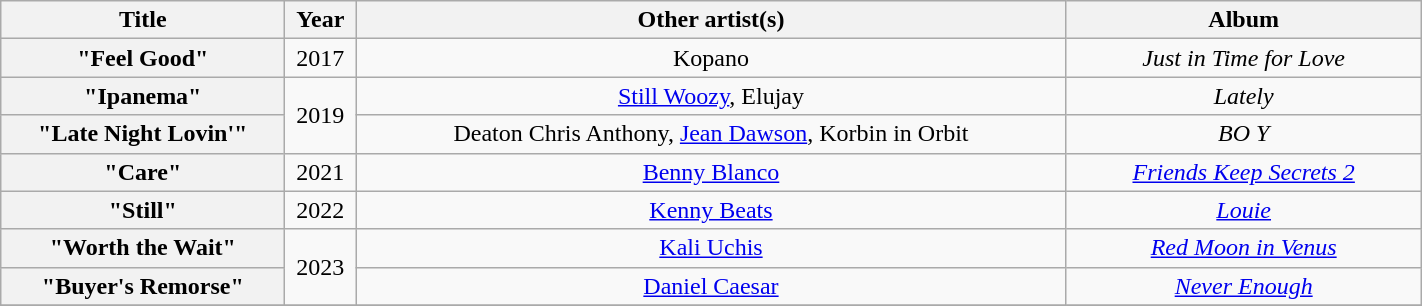<table class="wikitable plainrowheaders" style="text-align:center; width:75%">
<tr>
<th scope="col" style="width:20%;">Title</th>
<th scope="col" style="width:5%;">Year</th>
<th scope="col" style="width:50%;">Other artist(s)</th>
<th scope="col" style="width:25%;">Album</th>
</tr>
<tr>
<th scope="row">"Feel Good"</th>
<td>2017</td>
<td>Kopano</td>
<td><em>Just in Time for Love</em></td>
</tr>
<tr>
<th scope="row">"Ipanema"</th>
<td rowspan="2">2019</td>
<td><a href='#'>Still Woozy</a>, Elujay</td>
<td><em>Lately</em></td>
</tr>
<tr>
<th scope="row">"Late Night Lovin'"</th>
<td>Deaton Chris Anthony, <a href='#'>Jean Dawson</a>, Korbin in Orbit</td>
<td><em>BO Y</em></td>
</tr>
<tr>
<th scope="row">"Care"</th>
<td>2021</td>
<td><a href='#'>Benny Blanco</a></td>
<td><em><a href='#'>Friends Keep Secrets 2</a></em></td>
</tr>
<tr>
<th scope="row">"Still"</th>
<td>2022</td>
<td><a href='#'>Kenny Beats</a></td>
<td><em><a href='#'>Louie</a></em></td>
</tr>
<tr>
<th scope="row">"Worth the Wait"</th>
<td rowspan="2">2023</td>
<td><a href='#'>Kali Uchis</a></td>
<td><em><a href='#'>Red Moon in Venus</a></em></td>
</tr>
<tr>
<th scope="row">"Buyer's Remorse"</th>
<td><a href='#'>Daniel Caesar</a></td>
<td><em><a href='#'>Never Enough</a></em></td>
</tr>
<tr>
</tr>
</table>
